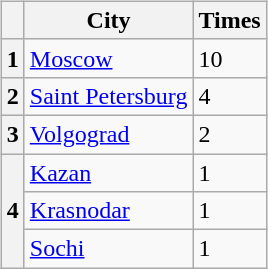<table>
<tr style="vertical-align: top;">
<td><br><table class="wikitable">
<tr>
<th></th>
<th>City</th>
<th>Times</th>
</tr>
<tr>
<th>1</th>
<td> <a href='#'>Moscow</a></td>
<td>10</td>
</tr>
<tr>
<th>2</th>
<td> <a href='#'>Saint Petersburg</a></td>
<td>4</td>
</tr>
<tr>
<th>3</th>
<td> <a href='#'>Volgograd</a></td>
<td>2</td>
</tr>
<tr>
<th rowspan=3>4</th>
<td> <a href='#'>Kazan</a></td>
<td>1</td>
</tr>
<tr>
<td> <a href='#'>Krasnodar</a></td>
<td>1</td>
</tr>
<tr>
<td> <a href='#'>Sochi</a></td>
<td>1</td>
</tr>
</table>
</td>
</tr>
</table>
